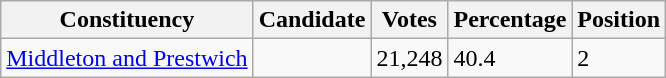<table class="wikitable sortable">
<tr>
<th>Constituency</th>
<th>Candidate</th>
<th>Votes</th>
<th>Percentage</th>
<th>Position</th>
</tr>
<tr>
<td><a href='#'>Middleton and Prestwich</a></td>
<td></td>
<td>21,248</td>
<td>40.4</td>
<td>2</td>
</tr>
</table>
